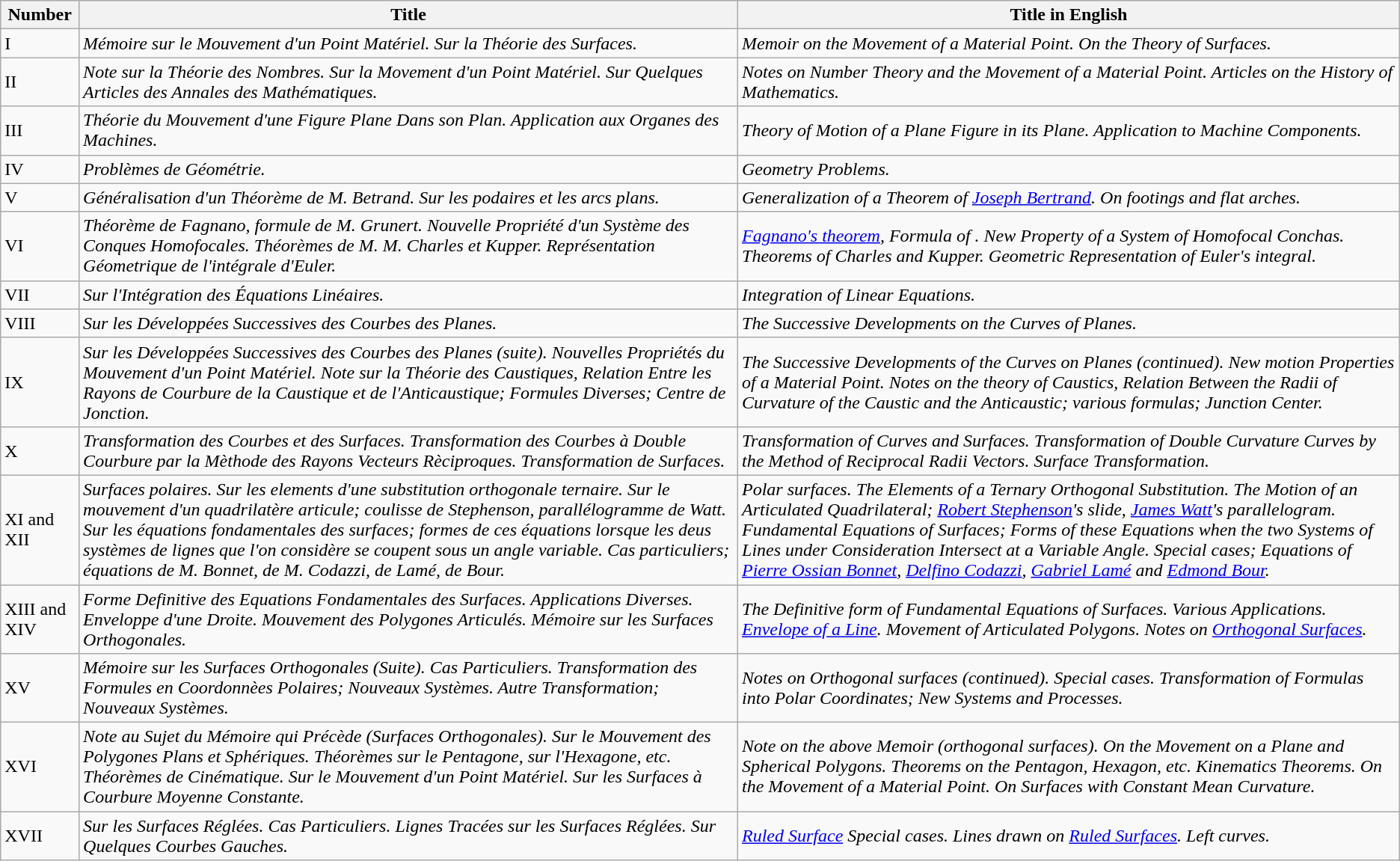<table class="wikitable">
<tr>
<th>Number</th>
<th>Title</th>
<th>Title in English</th>
</tr>
<tr>
<td>I</td>
<td><em>Mémoire sur le Mouvement d'un Point Matériel. Sur la Théorie des Surfaces.</em></td>
<td><em>Memoir on the Movement of a Material Point. On the Theory of Surfaces.</em></td>
</tr>
<tr>
<td>II</td>
<td><em>Note sur la Théorie des Nombres. Sur la Movement d'un Point Matériel. Sur Quelques Articles des Annales des Mathématiques.</em></td>
<td><em>Notes on Number Theory and the Movement of a Material Point. Articles on the History of Mathematics.</em></td>
</tr>
<tr>
<td>III</td>
<td><em>Théorie du Mouvement d'une Figure Plane Dans son Plan. Application aux Organes des Machines.</em></td>
<td><em>Theory of Motion of a Plane Figure in its Plane. Application to Machine Components.</em></td>
</tr>
<tr>
<td>IV</td>
<td><em>Problèmes de Géométrie.</em></td>
<td><em>Geometry Problems.</em></td>
</tr>
<tr>
<td>V</td>
<td><em>Généralisation d'un Théorème de M. Betrand. Sur les podaires et les arcs plans.</em></td>
<td><em>Generalization of a Theorem of <a href='#'>Joseph Bertrand</a>. On footings and flat arches.</em></td>
</tr>
<tr>
<td>VI</td>
<td><em>Théorème de Fagnano, formule de M. Grunert. Nouvelle Propriété d'un Système des Conques Homofocales. Théorèmes de M. M. Charles et Kupper. Représentation Géometrique de l'intégrale d'Euler.</em></td>
<td><em><a href='#'>Fagnano's theorem</a>, Formula of . New Property of a System of Homofocal Conchas. Theorems of Charles and Kupper. Geometric Representation of Euler's integral.</em></td>
</tr>
<tr>
<td>VII</td>
<td><em>Sur l'Intégration des Équations Linéaires.</em></td>
<td><em>Integration of Linear Equations.</em></td>
</tr>
<tr>
<td>VIII</td>
<td><em>Sur les Développées Successives des Courbes des Planes.</em></td>
<td><em>The Successive Developments on the Curves of Planes.</em></td>
</tr>
<tr>
<td>IX</td>
<td><em>Sur les Développées Successives des Courbes des Planes (suite). Nouvelles Propriétés du Mouvement d'un Point Matériel. Note sur la Théorie des Caustiques, Relation Entre les Rayons de Courbure de la Caustique et de l'Anticaustique; Formules Diverses; Centre de Jonction.</em></td>
<td><em>The Successive Developments of the Curves on Planes (continued). New motion Properties of a Material Point. Notes on the theory of Caustics, Relation Between the Radii of Curvature of the Caustic and the Anticaustic; various formulas; Junction Center.</em></td>
</tr>
<tr>
<td>X</td>
<td><em>Transformation des Courbes et des Surfaces. Transformation des Courbes à Double Courbure par la Mèthode des Rayons Vecteurs Rèciproques. Transformation de Surfaces.</em></td>
<td><em>Transformation of Curves and Surfaces. Transformation of Double Curvature Curves by the Method of Reciprocal Radii Vectors. Surface Transformation.</em></td>
</tr>
<tr>
<td>XI and XII</td>
<td><em>Surfaces polaires. Sur les elements d'une substitution orthogonale ternaire. Sur le mouvement d'un quadrilatère articule; coulisse de Stephenson, parallélogramme de Watt. Sur les équations fondamentales des surfaces; formes de ces équations lorsque les deus systèmes de lignes que l'on considère se coupent sous un angle variable. Cas particuliers; équations de M. Bonnet, de M. Codazzi, de Lamé, de Bour. </em></td>
<td><em>Polar surfaces. The Elements of a Ternary Orthogonal Substitution. The Motion of an Articulated Quadrilateral; <a href='#'>Robert Stephenson</a>'s slide, <a href='#'>James Watt</a>'s parallelogram. Fundamental Equations of Surfaces; Forms of these Equations when the two Systems of Lines under Consideration Intersect at a Variable Angle. Special cases; Equations of <a href='#'>Pierre Ossian Bonnet</a>, <a href='#'>Delfino Codazzi</a>, <a href='#'>Gabriel Lamé</a> and <a href='#'>Edmond Bour</a>.</em></td>
</tr>
<tr>
<td>XIII and XIV</td>
<td><em>Forme Definitive des Equations Fondamentales des Surfaces. Applications Diverses. Enveloppe d'une Droite. Mouvement des Polygones Articulés. Mémoire sur les Surfaces Orthogonales.</em></td>
<td><em>The Definitive form of Fundamental Equations of Surfaces. Various Applications. <a href='#'>Envelope of a Line</a>. Movement of Articulated Polygons. Notes on <a href='#'>Orthogonal Surfaces</a>.</em></td>
</tr>
<tr>
<td>XV</td>
<td><em>Mémoire sur les Surfaces Orthogonales (Suite). Cas Particuliers. Transformation des Formules en Coordonnèes Polaires; Nouveaux Systèmes. Autre Transformation; Nouveaux Systèmes.</em></td>
<td><em>Notes on Orthogonal surfaces (continued). Special cases. Transformation of Formulas into Polar Coordinates; New Systems and Processes.</em></td>
</tr>
<tr>
<td>XVI</td>
<td><em>Note au Sujet du Mémoire qui Précède (Surfaces Orthogonales). Sur le Mouvement des Polygones Plans et Sphériques. Théorèmes sur le Pentagone, sur l'Hexagone, etc. Théorèmes de Cinématique. Sur le Mouvement d'un Point Matériel. Sur les Surfaces à Courbure Moyenne Constante.</em></td>
<td><em>Note on the above Memoir (orthogonal surfaces). On the Movement on a Plane and Spherical Polygons. Theorems on the Pentagon, Hexagon, etc. Kinematics Theorems. On the Movement of a Material Point. On Surfaces with Constant Mean Curvature.</em></td>
</tr>
<tr>
<td>XVII</td>
<td><em>Sur les Surfaces Réglées. Cas Particuliers. Lignes Tracées sur les Surfaces Réglées. Sur Quelques Courbes Gauches.</em></td>
<td><em><a href='#'>Ruled Surface</a> Special cases. Lines drawn on <a href='#'>Ruled Surfaces</a>. Left curves.</em></td>
</tr>
</table>
